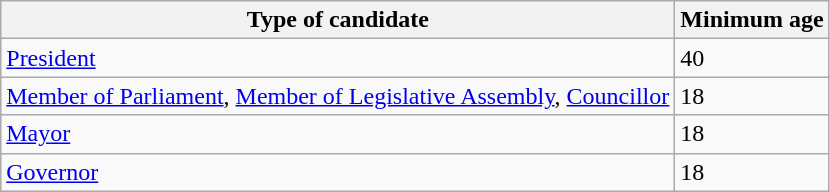<table class="wikitable sortable">
<tr>
<th>Type of candidate</th>
<th>Minimum age</th>
</tr>
<tr>
<td><a href='#'>President</a></td>
<td>40</td>
</tr>
<tr>
<td><a href='#'>Member of Parliament</a>, <a href='#'>Member of Legislative Assembly</a>, <a href='#'>Councillor</a></td>
<td>18</td>
</tr>
<tr>
<td><a href='#'>Mayor</a></td>
<td>18</td>
</tr>
<tr>
<td><a href='#'>Governor</a></td>
<td>18</td>
</tr>
</table>
